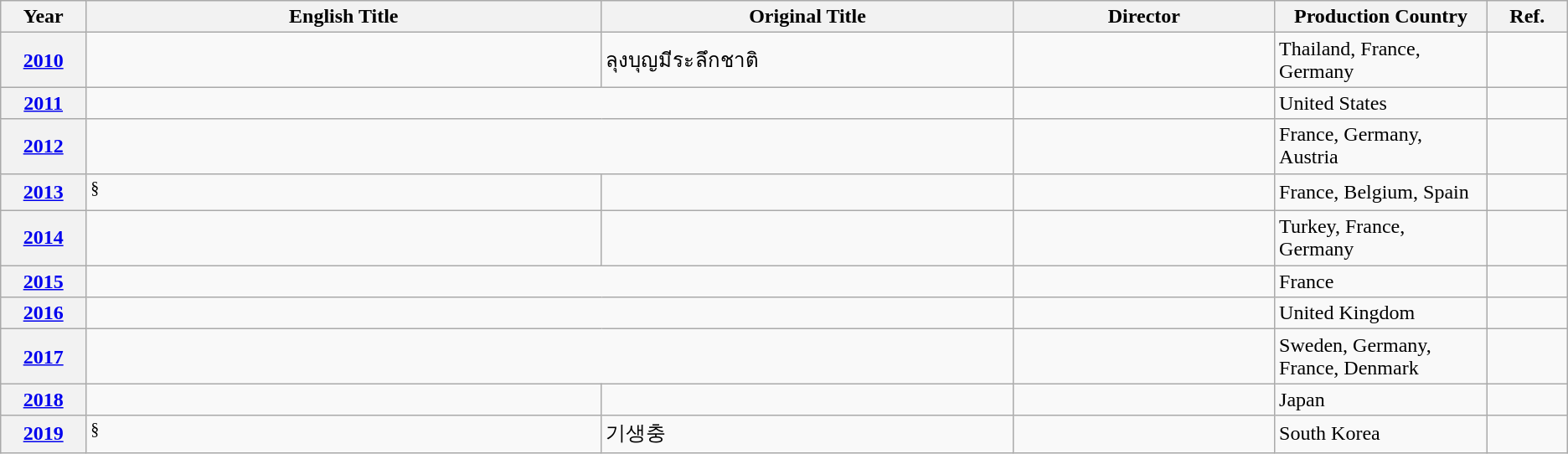<table class="wikitable unsortable">
<tr>
<th scope="col" style="width:1%;">Year</th>
<th scope="col" style="width:10%;">English Title</th>
<th scope="col" style="width:8%;">Original Title</th>
<th scope="col" style="width:5%;">Director</th>
<th scope="col" style="width:3%;">Production Country</th>
<th scope="col" style="width:1%;" class="unsortable">Ref.</th>
</tr>
<tr>
<th style="text-align:center;"><a href='#'>2010</a></th>
<td></td>
<td>ลุงบุญมีระลึกชาติ</td>
<td></td>
<td>Thailand, France, Germany</td>
<td style="text-align:center;"></td>
</tr>
<tr>
<th style="text-align:center;"><a href='#'>2011</a></th>
<td colspan="2"></td>
<td></td>
<td>United States</td>
<td style="text-align:center;"></td>
</tr>
<tr>
<th style="text-align:center;"><a href='#'>2012</a></th>
<td colspan="2"></td>
<td></td>
<td>France, Germany, Austria</td>
<td style="text-align:center;"></td>
</tr>
<tr>
<th style="text-align:center;"><a href='#'>2013</a></th>
<td> <sup>§</sup></td>
<td></td>
<td></td>
<td>France, Belgium, Spain</td>
<td style="text-align:center;"></td>
</tr>
<tr>
<th style="text-align:center;"><a href='#'>2014</a></th>
<td></td>
<td></td>
<td></td>
<td>Turkey, France, Germany</td>
<td style="text-align:center;"></td>
</tr>
<tr>
<th style="text-align:center;"><a href='#'>2015</a></th>
<td colspan="2"></td>
<td></td>
<td>France</td>
<td style="text-align:center;"></td>
</tr>
<tr>
<th style="text-align:center;"><a href='#'>2016</a></th>
<td colspan="2"></td>
<td></td>
<td>United Kingdom</td>
<td style="text-align:center;"></td>
</tr>
<tr>
<th style="text-align:center;"><a href='#'>2017</a></th>
<td colspan="2"></td>
<td></td>
<td>Sweden, Germany, France, Denmark</td>
<td style="text-align:center;"></td>
</tr>
<tr>
<th style="text-align:center;"><a href='#'>2018</a></th>
<td></td>
<td></td>
<td></td>
<td>Japan</td>
<td style="text-align:center;"></td>
</tr>
<tr>
<th style="text-align:center;"><a href='#'>2019</a></th>
<td> <sup>§</sup></td>
<td>기생충</td>
<td></td>
<td>South Korea</td>
<td style="text-align:center;"></td>
</tr>
</table>
